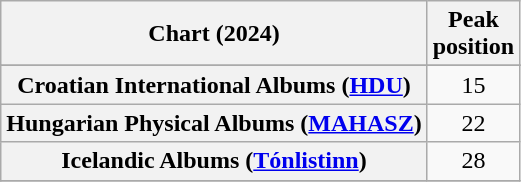<table class="wikitable sortable plainrowheaders" style="text-align:center">
<tr>
<th scope="col">Chart (2024)</th>
<th scope="col">Peak<br>position</th>
</tr>
<tr>
</tr>
<tr>
</tr>
<tr>
<th scope="row">Croatian International Albums (<a href='#'>HDU</a>)</th>
<td>15</td>
</tr>
<tr>
<th scope="row">Hungarian Physical Albums (<a href='#'>MAHASZ</a>)</th>
<td>22</td>
</tr>
<tr>
<th scope="row">Icelandic Albums (<a href='#'>Tónlistinn</a>)</th>
<td>28</td>
</tr>
<tr>
</tr>
</table>
